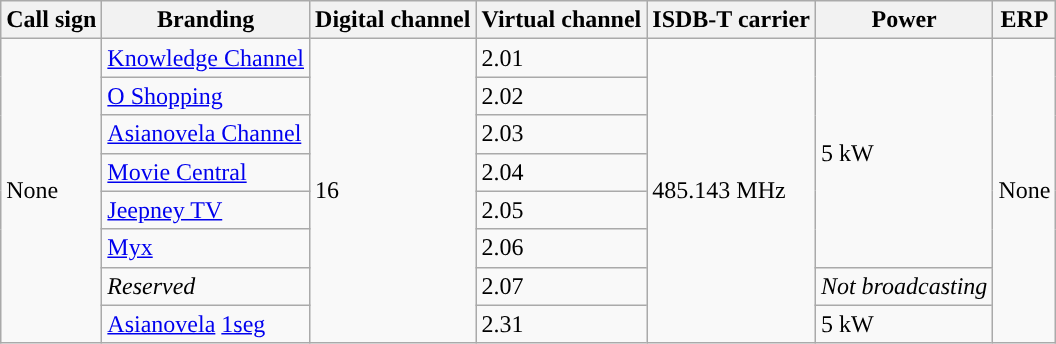<table class="wikitable sortable">
<tr>
<th>Call sign</th>
<th>Branding</th>
<th>Digital channel</th>
<th>Virtual channel</th>
<th>ISDB-T carrier</th>
<th>Power</th>
<th>ERP</th>
</tr>
<tr>
<td rowspan="8">None</td>
<td><a href='#'>Knowledge Channel</a></td>
<td rowspan="8">16</td>
<td>2.01</td>
<td rowspan="8">485.143 MHz</td>
<td rowspan="6">5 kW</td>
<td rowspan="8">None</td>
</tr>
<tr>
<td><a href='#'>O Shopping</a></td>
<td>2.02</td>
</tr>
<tr>
<td><a href='#'>Asianovela Channel</a></td>
<td>2.03</td>
</tr>
<tr>
<td><a href='#'>Movie Central</a></td>
<td>2.04</td>
</tr>
<tr>
<td><a href='#'>Jeepney TV</a></td>
<td>2.05</td>
</tr>
<tr>
<td><a href='#'>Myx</a></td>
<td>2.06</td>
</tr>
<tr>
<td><em>Reserved</em></td>
<td>2.07</td>
<td><em>Not broadcasting</em></td>
</tr>
<tr>
<td><a href='#'>Asianovela</a> <a href='#'>1seg</a></td>
<td>2.31</td>
<td>5 kW</td>
</tr>
</table>
